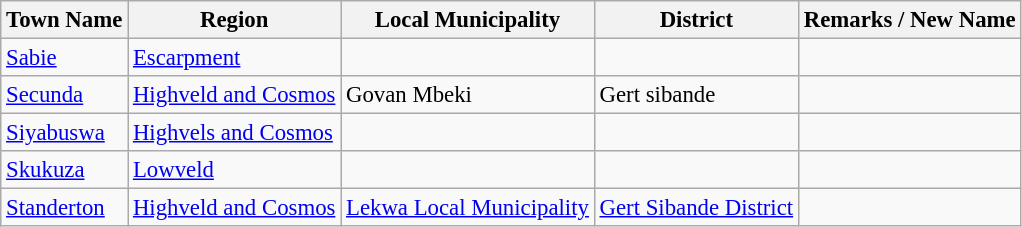<table class="wikitable sortable" style="font-size: 95%;">
<tr>
<th>Town Name</th>
<th>Region</th>
<th>Local Municipality</th>
<th>District</th>
<th>Remarks / New Name</th>
</tr>
<tr>
<td><a href='#'>Sabie</a></td>
<td><a href='#'>Escarpment</a></td>
<td></td>
<td></td>
<td></td>
</tr>
<tr>
<td><a href='#'>Secunda</a></td>
<td><a href='#'>Highveld and Cosmos</a></td>
<td>Govan Mbeki</td>
<td>Gert sibande</td>
<td></td>
</tr>
<tr>
<td><a href='#'>Siyabuswa</a></td>
<td><a href='#'>Highvels and Cosmos</a></td>
<td></td>
<td></td>
<td></td>
</tr>
<tr>
<td><a href='#'>Skukuza</a></td>
<td><a href='#'>Lowveld</a></td>
<td></td>
<td></td>
<td></td>
</tr>
<tr>
<td><a href='#'>Standerton</a></td>
<td><a href='#'>Highveld and Cosmos</a></td>
<td><a href='#'>Lekwa Local Municipality</a></td>
<td><a href='#'>Gert Sibande District</a></td>
</tr>
</table>
